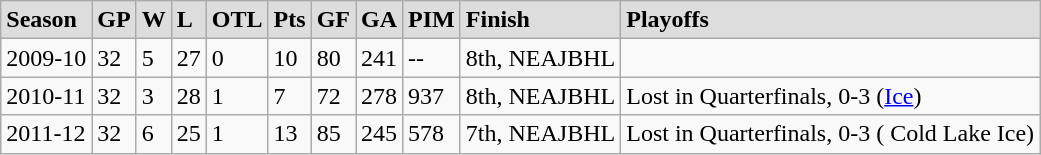<table class="wikitable">
<tr style="font-weight:bold; background-color:#dddddd;" |>
<td>Season</td>
<td>GP</td>
<td>W</td>
<td>L</td>
<td>OTL</td>
<td>Pts</td>
<td>GF</td>
<td>GA</td>
<td>PIM</td>
<td>Finish</td>
<td>Playoffs</td>
</tr>
<tr bgcolor=>
<td>2009-10</td>
<td>32</td>
<td>5</td>
<td>27</td>
<td>0</td>
<td>10</td>
<td>80</td>
<td>241</td>
<td>--</td>
<td>8th, NEAJBHL</td>
<td></td>
</tr>
<tr bgcolor=>
<td>2010-11</td>
<td>32</td>
<td>3</td>
<td>28</td>
<td>1</td>
<td>7</td>
<td>72</td>
<td>278</td>
<td>937</td>
<td>8th, NEAJBHL</td>
<td>Lost in Quarterfinals, 0-3 (<a href='#'>Ice</a>)</td>
</tr>
<tr bgcolor=>
<td>2011-12</td>
<td>32</td>
<td>6</td>
<td>25</td>
<td>1</td>
<td>13</td>
<td>85</td>
<td>245</td>
<td>578</td>
<td>7th, NEAJBHL</td>
<td>Lost in Quarterfinals, 0-3 ( Cold Lake Ice)</td>
</tr>
</table>
